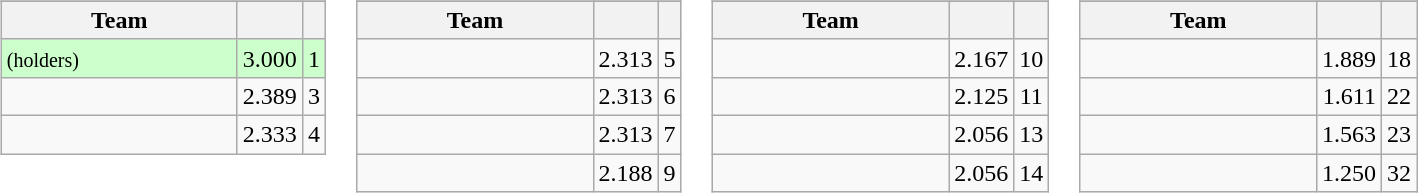<table>
<tr valign=top>
<td><br><table class="wikitable">
<tr>
</tr>
<tr>
<th width=150>Team</th>
<th></th>
<th></th>
</tr>
<tr bgcolor=#ccffcc>
<td> <small>(holders)</small></td>
<td align=right>3.000</td>
<td align=center>1</td>
</tr>
<tr>
<td></td>
<td align=right>2.389</td>
<td align=center>3</td>
</tr>
<tr>
<td></td>
<td align=right>2.333</td>
<td align=center>4</td>
</tr>
</table>
</td>
<td><br><table class="wikitable">
<tr>
</tr>
<tr>
<th width=150>Team</th>
<th></th>
<th></th>
</tr>
<tr>
<td></td>
<td align=right>2.313</td>
<td align=center>5</td>
</tr>
<tr>
<td></td>
<td align=right>2.313</td>
<td align=center>6</td>
</tr>
<tr>
<td></td>
<td align=right>2.313</td>
<td align=center>7</td>
</tr>
<tr>
<td></td>
<td align=right>2.188</td>
<td align=center>9</td>
</tr>
</table>
</td>
<td><br><table class="wikitable">
<tr>
</tr>
<tr>
<th width=150>Team</th>
<th></th>
<th></th>
</tr>
<tr>
<td></td>
<td align=right>2.167</td>
<td align=center>10</td>
</tr>
<tr>
<td></td>
<td align=right>2.125</td>
<td align=center>11</td>
</tr>
<tr>
<td></td>
<td align=right>2.056</td>
<td align=center>13</td>
</tr>
<tr>
<td></td>
<td align=right>2.056</td>
<td align=center>14</td>
</tr>
</table>
</td>
<td><br><table class="wikitable">
<tr>
</tr>
<tr>
<th width=150>Team</th>
<th></th>
<th></th>
</tr>
<tr>
<td></td>
<td align=right>1.889</td>
<td align=center>18</td>
</tr>
<tr>
<td></td>
<td align=right>1.611</td>
<td align=center>22</td>
</tr>
<tr>
<td></td>
<td align=right>1.563</td>
<td align=center>23</td>
</tr>
<tr>
<td></td>
<td align=right>1.250</td>
<td align=center>32</td>
</tr>
</table>
</td>
</tr>
</table>
